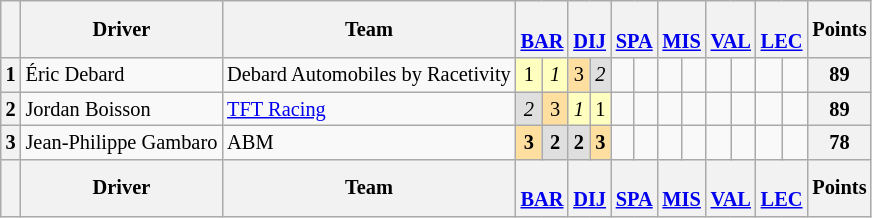<table class="wikitable" style="font-size:85%; text-align:center">
<tr>
<th></th>
<th>Driver</th>
<th>Team</th>
<th colspan="2"><br><a href='#'>BAR</a></th>
<th colspan="2"><br><a href='#'>DIJ</a></th>
<th colspan="2"><br><a href='#'>SPA</a></th>
<th colspan="2"><br><a href='#'>MIS</a></th>
<th colspan="2"><br><a href='#'>VAL</a></th>
<th colspan="2"><br><a href='#'>LEC</a></th>
<th>Points</th>
</tr>
<tr>
<th>1</th>
<td align="left"> Éric Debard</td>
<td align="left"> Debard Automobiles by Racetivity</td>
<td style="background-color:#ffffbf;">1</td>
<td style="background-color:#ffffbf;"><em>1</em></td>
<td style="background-color:#ffdf9f;">3</td>
<td style="background-color:#dfdfdf;"><em>2</em></td>
<td></td>
<td></td>
<td></td>
<td></td>
<td></td>
<td></td>
<td></td>
<td></td>
<th>89</th>
</tr>
<tr>
<th>2</th>
<td align="left"> Jordan Boisson</td>
<td align="left"> <a href='#'>TFT Racing</a></td>
<td style="background-color:#dfdfdf;"><em>2</em></td>
<td style="background-color:#ffdf9f;">3</td>
<td style="background-color:#ffffbf;"><em>1</em></td>
<td style="background-color:#ffffbf;">1</td>
<td></td>
<td></td>
<td></td>
<td></td>
<td></td>
<td></td>
<td></td>
<td></td>
<th>89</th>
</tr>
<tr>
<th>3</th>
<td align="left"> Jean-Philippe Gambaro</td>
<td align="left"> ABM</td>
<td style="background-color:#ffdf9f;"><strong>3</strong></td>
<td style="background-color:#dfdfdf;"><strong>2</strong></td>
<td style="background-color:#dfdfdf;"><strong>2</strong></td>
<td style="background-color:#ffdf9f;"><strong>3</strong></td>
<td></td>
<td></td>
<td></td>
<td></td>
<td></td>
<td></td>
<td></td>
<td></td>
<th>78</th>
</tr>
<tr>
<th></th>
<th>Driver</th>
<th>Team</th>
<th colspan="2"><br><a href='#'>BAR</a></th>
<th colspan="2"><br><a href='#'>DIJ</a></th>
<th colspan="2"><br><a href='#'>SPA</a></th>
<th colspan="2"><br><a href='#'>MIS</a></th>
<th colspan="2"><br><a href='#'>VAL</a></th>
<th colspan="2"><br><a href='#'>LEC</a></th>
<th>Points</th>
</tr>
</table>
